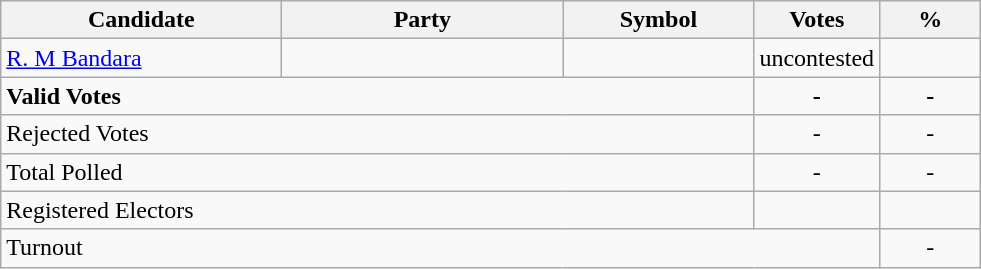<table class="wikitable" border="1" style="text-align:right;">
<tr>
<th align=left width="180">Candidate</th>
<th align=left width="180">Party</th>
<th align=left width="120">Symbol</th>
<th align=left width="60">Votes</th>
<th align=left width="60">%</th>
</tr>
<tr>
<td align=left><a href='#'>R. M Bandara</a></td>
<td align=left></td>
<td></td>
<td align=left>uncontested</td>
<td></td>
</tr>
<tr>
<td align=left colspan=3><strong>Valid Votes</strong></td>
<td align=center><strong>-</strong></td>
<td align=center><strong>-</strong></td>
</tr>
<tr>
<td align=left colspan=3>Rejected Votes</td>
<td align=center>-</td>
<td align=center>-</td>
</tr>
<tr>
<td align=left colspan=3>Total Polled</td>
<td align=center>-</td>
<td align=center>-</td>
</tr>
<tr>
<td align=left colspan=3>Registered Electors</td>
<td></td>
<td></td>
</tr>
<tr>
<td align=left colspan=4>Turnout</td>
<td align=center>-</td>
</tr>
</table>
